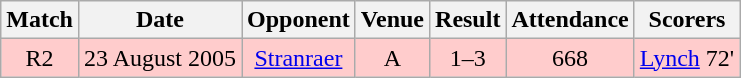<table class="wikitable" style="font-size:100%; text-align:center">
<tr>
<th>Match</th>
<th>Date</th>
<th>Opponent</th>
<th>Venue</th>
<th>Result</th>
<th>Attendance</th>
<th>Scorers</th>
</tr>
<tr style="background: #FFCCCC;">
<td>R2</td>
<td>23 August 2005</td>
<td><a href='#'>Stranraer</a></td>
<td>A</td>
<td>1–3</td>
<td>668</td>
<td><a href='#'>Lynch</a> 72'</td>
</tr>
</table>
